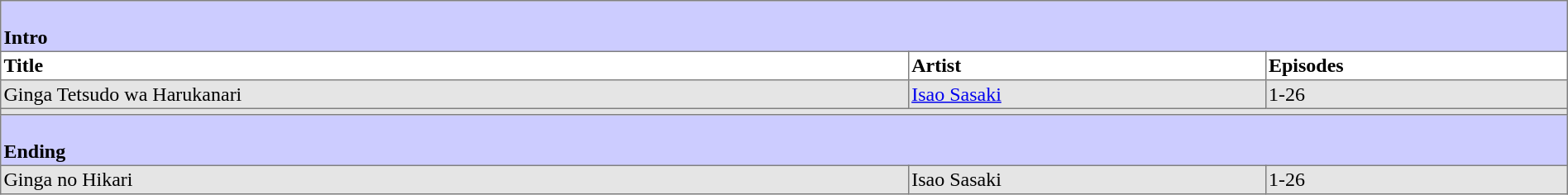<table border="1px solid" style="border-collapse: collapse;" cellspacing="2px" cellpadding="2px" width="100%">
<tr bgcolor="#ccccff">
<td colspan=4><br><strong>Intro</strong></td>
</tr>
<tr>
<td><strong>Title</strong></td>
<td><strong>Artist</strong></td>
<td><strong>Episodes</strong></td>
</tr>
<tr bgcolor="#e5e5e5">
<td>Ginga Tetsudo wa Harukanari</td>
<td><a href='#'>Isao Sasaki</a></td>
<td>1-26</td>
</tr>
<tr bgcolor="#e5e5e5">
<td colspan=4></td>
</tr>
<tr bgcolor="#ccccff">
<td colspan=4><br><strong>Ending</strong></td>
</tr>
<tr bgcolor="#e5e5e5">
<td>Ginga no Hikari</td>
<td>Isao Sasaki</td>
<td>1-26</td>
</tr>
</table>
